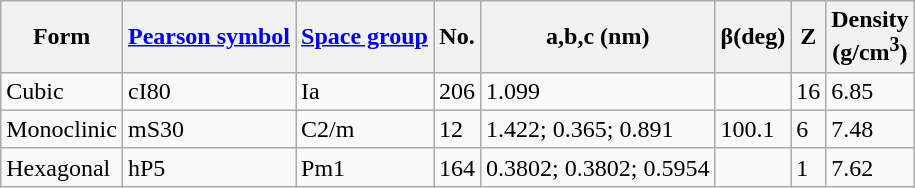<table class=wikitable>
<tr>
<th>Form</th>
<th><a href='#'>Pearson symbol</a></th>
<th><a href='#'>Space group</a></th>
<th>No.</th>
<th>a,b,c (nm)</th>
<th>β(deg)</th>
<th>Z</th>
<th>Density <br>(g/cm<sup>3</sup>)</th>
</tr>
<tr>
<td>Cubic</td>
<td>cI80</td>
<td>Ia</td>
<td>206</td>
<td>1.099</td>
<td></td>
<td>16</td>
<td>6.85</td>
</tr>
<tr>
<td>Monoclinic</td>
<td>mS30</td>
<td>C2/m</td>
<td>12</td>
<td>1.422; 0.365; 0.891</td>
<td>100.1</td>
<td>6</td>
<td>7.48</td>
</tr>
<tr>
<td>Hexagonal</td>
<td>hP5</td>
<td>Pm1</td>
<td>164</td>
<td>0.3802; 0.3802; 0.5954</td>
<td></td>
<td>1</td>
<td>7.62</td>
</tr>
</table>
